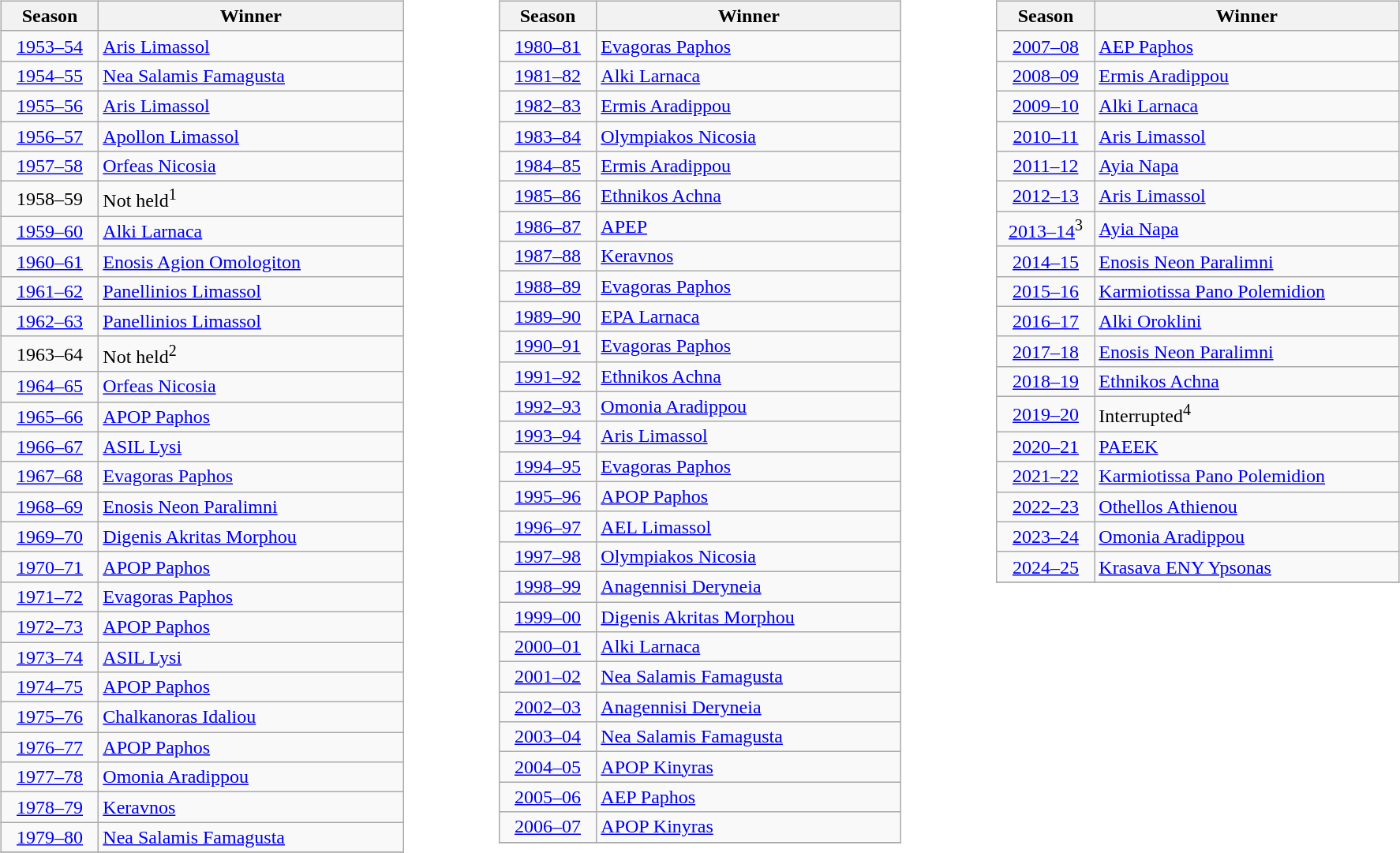<table>
<tr>
<td valign="top" width=25%><br><table class="wikitable" style="text-align:left style="font-size:90%">
<tr>
<th width="75">Season</th>
<th width="250">Winner</th>
</tr>
<tr>
<td style="text-align:center;"><a href='#'>1953–54</a></td>
<td><a href='#'>Aris Limassol</a></td>
</tr>
<tr>
<td style="text-align:center;"><a href='#'>1954–55</a></td>
<td><a href='#'>Nea Salamis Famagusta</a></td>
</tr>
<tr>
<td style="text-align:center;"><a href='#'>1955–56</a></td>
<td><a href='#'>Aris Limassol</a></td>
</tr>
<tr>
<td style="text-align:center;"><a href='#'>1956–57</a></td>
<td><a href='#'>Apollon Limassol</a></td>
</tr>
<tr>
<td style="text-align:center;"><a href='#'>1957–58</a></td>
<td><a href='#'>Orfeas Nicosia</a></td>
</tr>
<tr>
<td style="text-align:center;">1958–59</td>
<td>Not held<sup>1</sup></td>
</tr>
<tr>
<td style="text-align:center;"><a href='#'>1959–60</a></td>
<td><a href='#'>Alki Larnaca</a></td>
</tr>
<tr>
<td style="text-align:center;"><a href='#'>1960–61</a></td>
<td><a href='#'>Enosis Agion Omologiton</a></td>
</tr>
<tr>
<td style="text-align:center;"><a href='#'>1961–62</a></td>
<td><a href='#'>Panellinios Limassol</a></td>
</tr>
<tr>
<td style="text-align:center;"><a href='#'>1962–63</a></td>
<td><a href='#'>Panellinios Limassol</a></td>
</tr>
<tr>
<td style="text-align:center;">1963–64</td>
<td>Not held<sup>2</sup></td>
</tr>
<tr>
<td style="text-align:center;"><a href='#'>1964–65</a></td>
<td><a href='#'>Orfeas Nicosia</a></td>
</tr>
<tr>
<td style="text-align:center;"><a href='#'>1965–66</a></td>
<td><a href='#'>APOP Paphos</a></td>
</tr>
<tr>
<td style="text-align:center;"><a href='#'>1966–67</a></td>
<td><a href='#'>ASIL Lysi</a></td>
</tr>
<tr>
<td style="text-align:center;"><a href='#'>1967–68</a></td>
<td><a href='#'>Evagoras Paphos</a></td>
</tr>
<tr>
<td style="text-align:center;"><a href='#'>1968–69</a></td>
<td><a href='#'>Enosis Neon Paralimni</a></td>
</tr>
<tr>
<td style="text-align:center;"><a href='#'>1969–70</a></td>
<td><a href='#'>Digenis Akritas Morphou</a></td>
</tr>
<tr>
<td style="text-align:center;"><a href='#'>1970–71</a></td>
<td><a href='#'>APOP Paphos</a></td>
</tr>
<tr>
<td style="text-align:center;"><a href='#'>1971–72</a></td>
<td><a href='#'>Evagoras Paphos</a></td>
</tr>
<tr>
<td style="text-align:center;"><a href='#'>1972–73</a></td>
<td><a href='#'>APOP Paphos</a></td>
</tr>
<tr>
<td style="text-align:center;"><a href='#'>1973–74</a></td>
<td><a href='#'>ASIL Lysi</a></td>
</tr>
<tr>
<td style="text-align:center;"><a href='#'>1974–75</a></td>
<td><a href='#'>APOP Paphos</a></td>
</tr>
<tr>
<td style="text-align:center;"><a href='#'>1975–76</a></td>
<td><a href='#'>Chalkanoras Idaliou</a></td>
</tr>
<tr>
<td style="text-align:center;"><a href='#'>1976–77</a></td>
<td><a href='#'>APOP Paphos</a></td>
</tr>
<tr>
<td style="text-align:center;"><a href='#'>1977–78</a></td>
<td><a href='#'>Omonia Aradippou</a></td>
</tr>
<tr>
<td style="text-align:center;"><a href='#'>1978–79</a></td>
<td><a href='#'>Keravnos</a></td>
</tr>
<tr>
<td style="text-align:center;"><a href='#'>1979–80</a></td>
<td><a href='#'>Nea Salamis Famagusta</a></td>
</tr>
<tr>
</tr>
</table>
</td>
<td valign="top" width=25%><br><table class="wikitable" style="text-align:left style="font-size:90%">
<tr>
<th width="75">Season</th>
<th width="250">Winner</th>
</tr>
<tr>
<td style="text-align:center;"><a href='#'>1980–81</a></td>
<td><a href='#'>Evagoras Paphos</a></td>
</tr>
<tr>
<td style="text-align:center;"><a href='#'>1981–82</a></td>
<td><a href='#'>Alki Larnaca</a></td>
</tr>
<tr>
<td style="text-align:center;"><a href='#'>1982–83</a></td>
<td><a href='#'>Ermis Aradippou</a></td>
</tr>
<tr>
<td style="text-align:center;"><a href='#'>1983–84</a></td>
<td><a href='#'>Olympiakos Nicosia</a></td>
</tr>
<tr>
<td style="text-align:center;"><a href='#'>1984–85</a></td>
<td><a href='#'>Ermis Aradippou</a></td>
</tr>
<tr>
<td style="text-align:center;"><a href='#'>1985–86</a></td>
<td><a href='#'>Ethnikos Achna</a></td>
</tr>
<tr>
<td style="text-align:center;"><a href='#'>1986–87</a></td>
<td><a href='#'>APEP</a></td>
</tr>
<tr>
<td style="text-align:center;"><a href='#'>1987–88</a></td>
<td><a href='#'>Keravnos</a></td>
</tr>
<tr>
<td style="text-align:center;"><a href='#'>1988–89</a></td>
<td><a href='#'>Evagoras Paphos</a></td>
</tr>
<tr>
<td style="text-align:center;"><a href='#'>1989–90</a></td>
<td><a href='#'>EPA Larnaca</a></td>
</tr>
<tr>
<td style="text-align:center;"><a href='#'>1990–91</a></td>
<td><a href='#'>Evagoras Paphos</a></td>
</tr>
<tr>
<td style="text-align:center;"><a href='#'>1991–92</a></td>
<td><a href='#'>Ethnikos Achna</a></td>
</tr>
<tr>
<td style="text-align:center;"><a href='#'>1992–93</a></td>
<td><a href='#'>Omonia Aradippou</a></td>
</tr>
<tr>
<td style="text-align:center;"><a href='#'>1993–94</a></td>
<td><a href='#'>Aris Limassol</a></td>
</tr>
<tr>
<td style="text-align:center;"><a href='#'>1994–95</a></td>
<td><a href='#'>Evagoras Paphos</a></td>
</tr>
<tr>
<td style="text-align:center;"><a href='#'>1995–96</a></td>
<td><a href='#'>APOP Paphos</a></td>
</tr>
<tr>
<td style="text-align:center;"><a href='#'>1996–97</a></td>
<td><a href='#'>AEL Limassol</a></td>
</tr>
<tr>
<td style="text-align:center;"><a href='#'>1997–98</a></td>
<td><a href='#'>Olympiakos Nicosia</a></td>
</tr>
<tr>
<td style="text-align:center;"><a href='#'>1998–99</a></td>
<td><a href='#'>Anagennisi Deryneia</a></td>
</tr>
<tr>
<td style="text-align:center;"><a href='#'>1999–00</a></td>
<td><a href='#'>Digenis Akritas Morphou</a></td>
</tr>
<tr>
<td style="text-align:center;"><a href='#'>2000–01</a></td>
<td><a href='#'>Alki Larnaca</a></td>
</tr>
<tr>
<td style="text-align:center;"><a href='#'>2001–02</a></td>
<td><a href='#'>Nea Salamis Famagusta</a></td>
</tr>
<tr>
<td style="text-align:center;"><a href='#'>2002–03</a></td>
<td><a href='#'>Anagennisi Deryneia</a></td>
</tr>
<tr>
<td style="text-align:center;"><a href='#'>2003–04</a></td>
<td><a href='#'>Nea Salamis Famagusta</a></td>
</tr>
<tr>
<td style="text-align:center;"><a href='#'>2004–05</a></td>
<td><a href='#'>APOP Kinyras</a></td>
</tr>
<tr>
<td style="text-align:center;"><a href='#'>2005–06</a></td>
<td><a href='#'>AEP Paphos</a></td>
</tr>
<tr>
<td style="text-align:center;"><a href='#'>2006–07</a></td>
<td><a href='#'>APOP Kinyras</a></td>
</tr>
<tr>
</tr>
</table>
</td>
<td valign="top" width=25%><br><table class="wikitable" style="text-align:left style="font-size:90%">
<tr>
<th width="75">Season</th>
<th width="250">Winner</th>
</tr>
<tr>
<td style="text-align:center;"><a href='#'>2007–08</a></td>
<td><a href='#'>AEP Paphos</a></td>
</tr>
<tr>
<td style="text-align:center;"><a href='#'>2008–09</a></td>
<td><a href='#'>Ermis Aradippou</a></td>
</tr>
<tr>
<td style="text-align:center;"><a href='#'>2009–10</a></td>
<td><a href='#'>Alki Larnaca</a></td>
</tr>
<tr>
<td style="text-align:center;"><a href='#'>2010–11</a></td>
<td><a href='#'>Aris Limassol</a></td>
</tr>
<tr>
<td style="text-align:center;"><a href='#'>2011–12</a></td>
<td><a href='#'>Ayia Napa</a></td>
</tr>
<tr>
<td style="text-align:center;"><a href='#'>2012–13</a></td>
<td><a href='#'>Aris Limassol</a></td>
</tr>
<tr>
<td style="text-align:center;"><a href='#'>2013–14</a><sup>3</sup></td>
<td><a href='#'>Ayia Napa</a></td>
</tr>
<tr>
<td style="text-align:center;"><a href='#'>2014–15</a></td>
<td><a href='#'>Enosis Neon Paralimni</a></td>
</tr>
<tr>
<td style="text-align:center;"><a href='#'>2015–16</a></td>
<td><a href='#'>Karmiotissa Pano Polemidion</a></td>
</tr>
<tr>
<td style="text-align:center;"><a href='#'>2016–17</a></td>
<td><a href='#'>Alki Oroklini</a></td>
</tr>
<tr>
<td style="text-align:center;"><a href='#'>2017–18</a></td>
<td><a href='#'>Enosis Neon Paralimni</a></td>
</tr>
<tr>
<td style="text-align:center;"><a href='#'>2018–19</a></td>
<td><a href='#'>Ethnikos Achna</a></td>
</tr>
<tr>
<td style="text-align:center;"><a href='#'>2019–20</a></td>
<td>Interrupted<sup>4</sup></td>
</tr>
<tr>
<td style="text-align:center;"><a href='#'>2020–21</a></td>
<td><a href='#'>PAEEK</a></td>
</tr>
<tr>
<td style="text-align:center;"><a href='#'>2021–22</a></td>
<td><a href='#'>Karmiotissa Pano Polemidion</a></td>
</tr>
<tr>
<td style="text-align:center;"><a href='#'>2022–23</a></td>
<td><a href='#'>Othellos Athienou</a></td>
</tr>
<tr>
<td style="text-align:center;"><a href='#'>2023–24</a></td>
<td><a href='#'>Omonia Aradippou</a></td>
</tr>
<tr>
<td style="text-align:center;"><a href='#'>2024–25</a></td>
<td><a href='#'>Krasava ENY Ypsonas</a></td>
</tr>
<tr>
</tr>
</table>
</td>
</tr>
</table>
